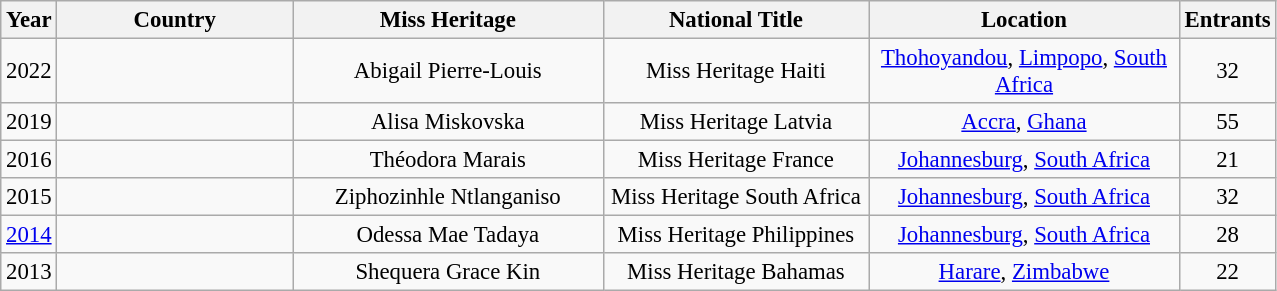<table class="wikitable sortable" style="font-size: 95%; text-align:center;">
<tr>
<th width="30">Year</th>
<th width="150">Country</th>
<th width="200">Miss Heritage</th>
<th width="170">National Title</th>
<th width="200">Location</th>
<th width="5">Entrants</th>
</tr>
<tr>
<td>2022</td>
<td></td>
<td>Abigail Pierre-Louis</td>
<td>Miss Heritage Haiti</td>
<td><a href='#'>Thohoyandou</a>, <a href='#'>Limpopo</a>, <a href='#'>South Africa</a></td>
<td>32</td>
</tr>
<tr>
<td>2019</td>
<td></td>
<td>Alisa Miskovska</td>
<td>Miss Heritage Latvia</td>
<td><a href='#'>Accra</a>, <a href='#'>Ghana</a></td>
<td>55</td>
</tr>
<tr>
<td>2016</td>
<td></td>
<td>Théodora Marais </td>
<td>Miss Heritage France</td>
<td><a href='#'>Johannesburg</a>, <a href='#'>South Africa</a></td>
<td>21</td>
</tr>
<tr>
<td>2015</td>
<td></td>
<td>Ziphozinhle Ntlanganiso </td>
<td>Miss Heritage South Africa</td>
<td><a href='#'>Johannesburg</a>, <a href='#'>South Africa</a></td>
<td>32</td>
</tr>
<tr>
<td><a href='#'>2014</a></td>
<td> </td>
<td>Odessa Mae Tadaya </td>
<td>Miss Heritage Philippines</td>
<td><a href='#'>Johannesburg</a>, <a href='#'>South Africa</a></td>
<td>28</td>
</tr>
<tr>
<td>2013</td>
<td></td>
<td>Shequera Grace Kin</td>
<td>Miss Heritage Bahamas</td>
<td><a href='#'>Harare</a>, <a href='#'>Zimbabwe</a></td>
<td>22</td>
</tr>
</table>
